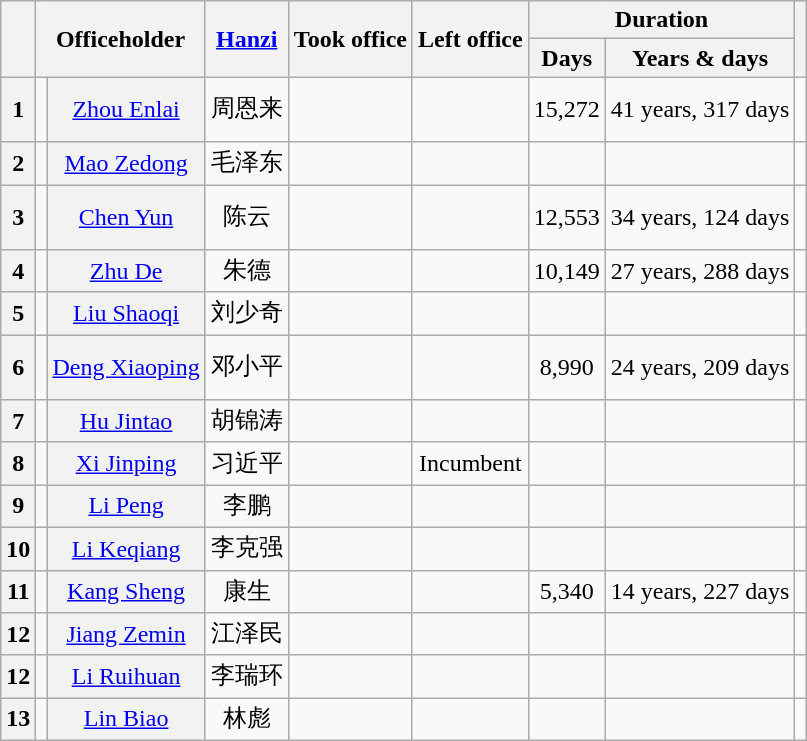<table class="wikitable sortable" style=text-align:center>
<tr>
<th scope="col" rowspan=2></th>
<th scope=col rowspan=2 colspan="2">Officeholder</th>
<th scope=col Rowspan="2"><a href='#'>Hanzi</a></th>
<th scope=col Rowspan="2">Took office</th>
<th scope=col Rowspan="2">Left office</th>
<th scope=col colspan="2" unsortable>Duration</th>
<th scope=col Rowspan="2" class="unsortable"></th>
</tr>
<tr>
<th scope=col>Days</th>
<th scope=col>Years & days</th>
</tr>
<tr>
<th>1</th>
<td></td>
<th align="center" scope="row" style="font-weight:normal;"><a href='#'>Zhou Enlai</a></th>
<td data-sort-value="128">周恩来</td>
<td><br><br></td>
<td><br><br></td>
<td>15,272</td>
<td>41 years, 317 days</td>
<td></td>
</tr>
<tr>
<th>2</th>
<td></td>
<th align="center" scope="row" style="font-weight:normal;"><a href='#'>Mao Zedong</a></th>
<td data-sort-value="4">毛泽东</td>
<td></td>
<td></td>
<td></td>
<td></td>
<td></td>
</tr>
<tr>
<th>3</th>
<td></td>
<th align="center" scope="row" style="font-weight:normal;"><a href='#'>Chen Yun</a></th>
<td data-sort-value="122">陈云</td>
<td><br><br></td>
<td><br><br></td>
<td>12,553</td>
<td>34 years, 124 days</td>
<td></td>
</tr>
<tr>
<th>4</th>
<td></td>
<th align="center" scope="row" style="font-weight:normal;"><a href='#'>Zhu De</a></th>
<td data-sort-value="53">朱德</td>
<td><br></td>
<td><br></td>
<td>10,149</td>
<td>27 years, 288 days</td>
<td></td>
</tr>
<tr>
<th>5</th>
<td></td>
<th align="center" scope="row" style="font-weight:normal;"><a href='#'>Liu Shaoqi</a></th>
<td data-sort-value="4">刘少奇</td>
<td></td>
<td></td>
<td></td>
<td></td>
<td></td>
</tr>
<tr>
<th>6</th>
<td></td>
<th align="center" scope="row" style="font-weight:normal;"><a href='#'>Deng Xiaoping</a></th>
<td data-sort-value="25">邓小平</td>
<td><br><br></td>
<td><br><br></td>
<td>8,990</td>
<td>24 years, 209 days</td>
<td></td>
</tr>
<tr>
<th>7</th>
<td></td>
<th align="center" scope="row" style="font-weight:normal;"><a href='#'>Hu Jintao</a></th>
<td data-sort-value="15">胡锦涛</td>
<td></td>
<td></td>
<td></td>
<td></td>
<td></td>
</tr>
<tr>
<th>8</th>
<td></td>
<th align="center" scope="row" style="font-weight:normal;"><a href='#'>Xi Jinping</a></th>
<td data-sort-value="1">习近平</td>
<td></td>
<td>Incumbent</td>
<td></td>
<td></td>
<td></td>
</tr>
<tr>
<th>9</th>
<td></td>
<th align="center" scope="row" style="font-weight:normal;"><a href='#'>Li Peng</a></th>
<td data-sort-value="54">李鹏</td>
<td></td>
<td></td>
<td></td>
<td></td>
<td></td>
</tr>
<tr>
<th>10</th>
<td></td>
<th align="center" scope="row" style="font-weight:normal;"><a href='#'>Li Keqiang</a></th>
<td data-sort-value="11">李克强</td>
<td></td>
<td></td>
<td></td>
<td></td>
<td></td>
</tr>
<tr>
<th>11</th>
<td></td>
<th align="center" scope="row" style="font-weight:normal;"><a href='#'>Kang Sheng</a></th>
<td data-sort-value="160">康生</td>
<td><br></td>
<td><br></td>
<td>5,340</td>
<td>14 years, 227 days</td>
<td></td>
</tr>
<tr>
<th>12</th>
<td></td>
<th align="center" scope="row" style="font-weight:normal;"><a href='#'>Jiang Zemin</a></th>
<td data-sort-value="49">江泽民</td>
<td></td>
<td></td>
<td></td>
<td></td>
<td></td>
</tr>
<tr>
<th>12</th>
<td></td>
<th align="center" scope="row" style="font-weight:normal;"><a href='#'>Li Ruihuan</a></th>
<td data-sort-value="67">李瑞环</td>
<td></td>
<td></td>
<td></td>
<td></td>
<td></td>
</tr>
<tr>
<th>13</th>
<td></td>
<th align="center" scope="row" style="font-weight:normal;"><a href='#'>Lin Biao</a></th>
<td data-sort-value="4">林彪</td>
<td></td>
<td></td>
<td></td>
<td></td>
<td></td>
</tr>
</table>
